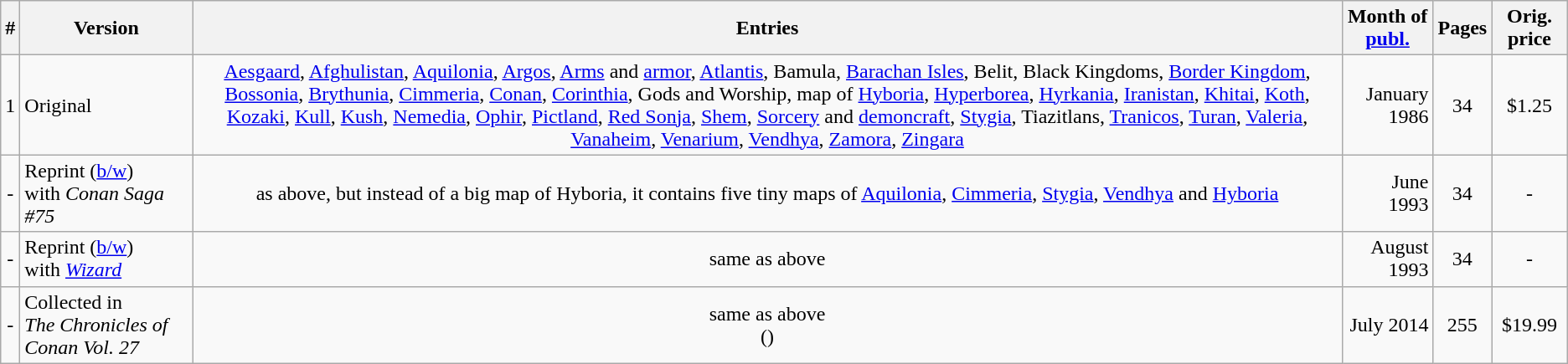<table class="wikitable">
<tr>
<th>#</th>
<th width=130>Version</th>
<th>Entries</th>
<th>Month of <a href='#'>publ.</a></th>
<th>Pages</th>
<th>Orig. price</th>
</tr>
<tr align="center">
<td>1</td>
<td align="left">Original</td>
<td><a href='#'>Aesgaard</a>, <a href='#'>Afghulistan</a>, <a href='#'>Aquilonia</a>, <a href='#'>Argos</a>, <a href='#'>Arms</a> and <a href='#'>armor</a>, <a href='#'>Atlantis</a>, Bamula, <a href='#'>Barachan Isles</a>, Belit, Black Kingdoms, <a href='#'>Border Kingdom</a>, <a href='#'>Bossonia</a>, <a href='#'>Brythunia</a>, <a href='#'>Cimmeria</a>, <a href='#'>Conan</a>, <a href='#'>Corinthia</a>, Gods and Worship, map of <a href='#'>Hyboria</a>, <a href='#'>Hyperborea</a>, <a href='#'>Hyrkania</a>, <a href='#'>Iranistan</a>, <a href='#'>Khitai</a>, <a href='#'>Koth</a>, <a href='#'>Kozaki</a>, <a href='#'>Kull</a>, <a href='#'>Kush</a>, <a href='#'>Nemedia</a>, <a href='#'>Ophir</a>, <a href='#'>Pictland</a>, <a href='#'>Red Sonja</a>, <a href='#'>Shem</a>, <a href='#'>Sorcery</a> and <a href='#'>demoncraft</a>, <a href='#'>Stygia</a>, Tiazitlans, <a href='#'>Tranicos</a>, <a href='#'>Turan</a>, <a href='#'>Valeria</a>, <a href='#'>Vanaheim</a>, <a href='#'>Venarium</a>, <a href='#'>Vendhya</a>, <a href='#'>Zamora</a>, <a href='#'>Zingara</a></td>
<td align="right">January 1986</td>
<td>34</td>
<td>$1.25</td>
</tr>
<tr align="center">
<td>-</td>
<td align="left">Reprint (<a href='#'>b/w</a>)<br>with <em>Conan Saga #75</em></td>
<td>as above, but instead of a big map of Hyboria, it contains five tiny maps of <a href='#'>Aquilonia</a>, <a href='#'>Cimmeria</a>, <a href='#'>Stygia</a>, <a href='#'>Vendhya</a> and <a href='#'>Hyboria</a></td>
<td align="right">June 1993</td>
<td>34</td>
<td>-</td>
</tr>
<tr align="center">
<td>-</td>
<td align="left">Reprint (<a href='#'>b/w</a>)<br>with <em><a href='#'>Wizard</a></em></td>
<td>same as above</td>
<td align="right">August 1993</td>
<td>34</td>
<td>-</td>
</tr>
<tr align="center">
<td>-</td>
<td align="left">Collected in<br><em>The Chronicles of Conan Vol. 27</em></td>
<td>same as above<br>()</td>
<td align="right">July 2014</td>
<td>255</td>
<td>$19.99</td>
</tr>
</table>
